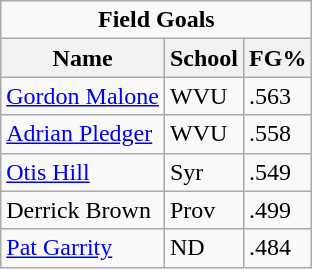<table class="wikitable">
<tr>
<td colspan=3 style="text-align:center;"><strong>Field Goals</strong></td>
</tr>
<tr>
<th>Name</th>
<th>School</th>
<th>FG%</th>
</tr>
<tr>
<td><a href='#'>Gordon Malone</a></td>
<td>WVU</td>
<td>.563</td>
</tr>
<tr>
<td><a href='#'>Adrian Pledger</a></td>
<td>WVU</td>
<td>.558</td>
</tr>
<tr>
<td><a href='#'>Otis Hill</a></td>
<td>Syr</td>
<td>.549</td>
</tr>
<tr>
<td>Derrick Brown</td>
<td>Prov</td>
<td>.499</td>
</tr>
<tr>
<td><a href='#'>Pat Garrity</a></td>
<td>ND</td>
<td>.484</td>
</tr>
</table>
